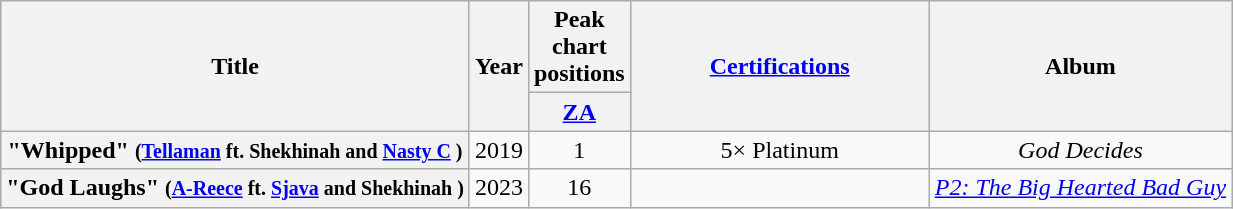<table class="wikitable plainrowheaders" style="text-align:center;" border="1">
<tr>
<th scope="col" rowspan="2">Title</th>
<th scope="col" rowspan="2">Year</th>
<th scope="col" colspan="1">Peak chart positions</th>
<th scope="col" rowspan="2" style="width:12em;"><a href='#'>Certifications</a></th>
<th scope="col" rowspan="2">Album</th>
</tr>
<tr>
<th scope="col" style="width:3em;font-size:100%;"><a href='#'>ZA</a><br></th>
</tr>
<tr>
<th scope="row">"Whipped" <small>(<a href='#'>Tellaman</a> ft. Shekhinah and <a href='#'>Nasty C</a> )</small></th>
<td>2019</td>
<td>1</td>
<td>5× Platinum</td>
<td><em>God Decides</em></td>
</tr>
<tr>
<th scope="row">"God Laughs" <small>(<a href='#'>A-Reece</a> ft. <a href='#'>Sjava</a> and Shekhinah )</small></th>
<td>2023</td>
<td>16</td>
<td></td>
<td><em><a href='#'>P2: The Big Hearted Bad Guy</a></em></td>
</tr>
</table>
